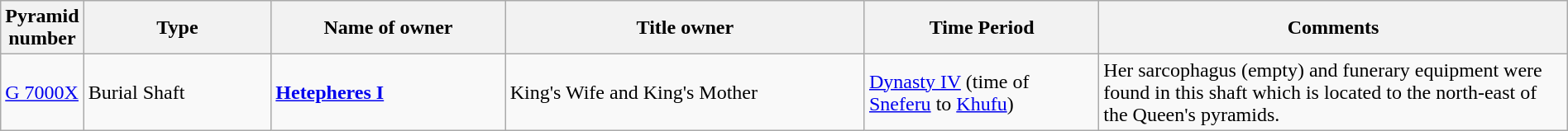<table class="wikitable" style="width: 100%;">
<tr>
<th width="5%">Pyramid number</th>
<th width="12%">Type</th>
<th width="15%">Name of owner</th>
<th width="23%">Title owner</th>
<th width="15%">Time Period</th>
<th width="30%">Comments</th>
</tr>
<tr>
<td><a href='#'>G 7000X</a></td>
<td>Burial Shaft</td>
<td><strong><a href='#'>Hetepheres I</a></strong><br> </td>
<td>King's Wife and King's Mother</td>
<td><a href='#'>Dynasty IV</a> (time of <a href='#'>Sneferu</a> to <a href='#'>Khufu</a>)</td>
<td>Her sarcophagus (empty) and funerary equipment were found in this shaft which is located to the north-east of the Queen's pyramids.</td>
</tr>
</table>
